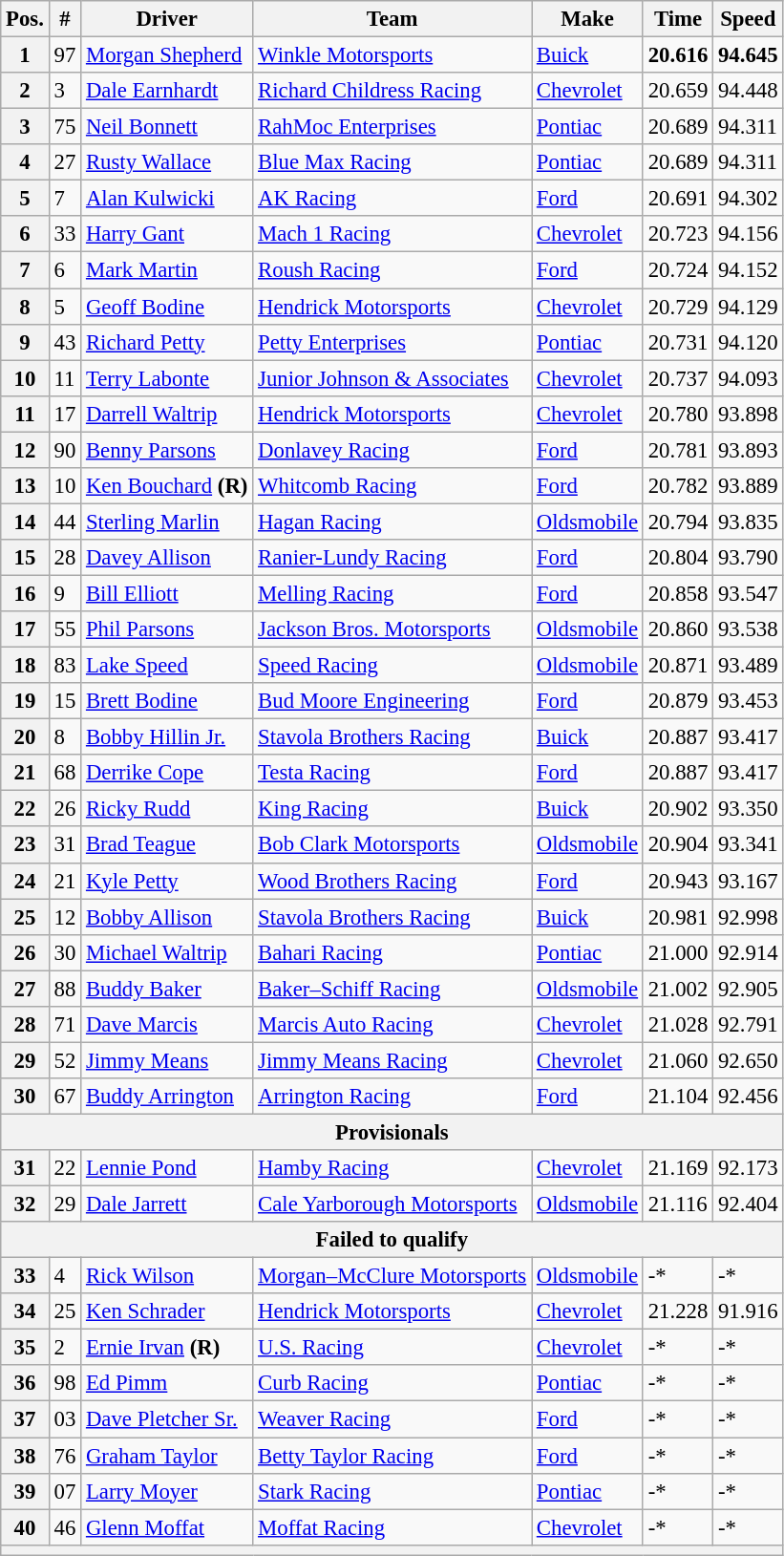<table class="wikitable" style="font-size:95%">
<tr>
<th>Pos.</th>
<th>#</th>
<th>Driver</th>
<th>Team</th>
<th>Make</th>
<th>Time</th>
<th>Speed</th>
</tr>
<tr>
<th>1</th>
<td>97</td>
<td><a href='#'>Morgan Shepherd</a></td>
<td><a href='#'>Winkle Motorsports</a></td>
<td><a href='#'>Buick</a></td>
<td><strong>20.616</strong></td>
<td><strong>94.645</strong></td>
</tr>
<tr>
<th>2</th>
<td>3</td>
<td><a href='#'>Dale Earnhardt</a></td>
<td><a href='#'>Richard Childress Racing</a></td>
<td><a href='#'>Chevrolet</a></td>
<td>20.659</td>
<td>94.448</td>
</tr>
<tr>
<th>3</th>
<td>75</td>
<td><a href='#'>Neil Bonnett</a></td>
<td><a href='#'>RahMoc Enterprises</a></td>
<td><a href='#'>Pontiac</a></td>
<td>20.689</td>
<td>94.311</td>
</tr>
<tr>
<th>4</th>
<td>27</td>
<td><a href='#'>Rusty Wallace</a></td>
<td><a href='#'>Blue Max Racing</a></td>
<td><a href='#'>Pontiac</a></td>
<td>20.689</td>
<td>94.311</td>
</tr>
<tr>
<th>5</th>
<td>7</td>
<td><a href='#'>Alan Kulwicki</a></td>
<td><a href='#'>AK Racing</a></td>
<td><a href='#'>Ford</a></td>
<td>20.691</td>
<td>94.302</td>
</tr>
<tr>
<th>6</th>
<td>33</td>
<td><a href='#'>Harry Gant</a></td>
<td><a href='#'>Mach 1 Racing</a></td>
<td><a href='#'>Chevrolet</a></td>
<td>20.723</td>
<td>94.156</td>
</tr>
<tr>
<th>7</th>
<td>6</td>
<td><a href='#'>Mark Martin</a></td>
<td><a href='#'>Roush Racing</a></td>
<td><a href='#'>Ford</a></td>
<td>20.724</td>
<td>94.152</td>
</tr>
<tr>
<th>8</th>
<td>5</td>
<td><a href='#'>Geoff Bodine</a></td>
<td><a href='#'>Hendrick Motorsports</a></td>
<td><a href='#'>Chevrolet</a></td>
<td>20.729</td>
<td>94.129</td>
</tr>
<tr>
<th>9</th>
<td>43</td>
<td><a href='#'>Richard Petty</a></td>
<td><a href='#'>Petty Enterprises</a></td>
<td><a href='#'>Pontiac</a></td>
<td>20.731</td>
<td>94.120</td>
</tr>
<tr>
<th>10</th>
<td>11</td>
<td><a href='#'>Terry Labonte</a></td>
<td><a href='#'>Junior Johnson & Associates</a></td>
<td><a href='#'>Chevrolet</a></td>
<td>20.737</td>
<td>94.093</td>
</tr>
<tr>
<th>11</th>
<td>17</td>
<td><a href='#'>Darrell Waltrip</a></td>
<td><a href='#'>Hendrick Motorsports</a></td>
<td><a href='#'>Chevrolet</a></td>
<td>20.780</td>
<td>93.898</td>
</tr>
<tr>
<th>12</th>
<td>90</td>
<td><a href='#'>Benny Parsons</a></td>
<td><a href='#'>Donlavey Racing</a></td>
<td><a href='#'>Ford</a></td>
<td>20.781</td>
<td>93.893</td>
</tr>
<tr>
<th>13</th>
<td>10</td>
<td><a href='#'>Ken Bouchard</a> <strong>(R)</strong></td>
<td><a href='#'>Whitcomb Racing</a></td>
<td><a href='#'>Ford</a></td>
<td>20.782</td>
<td>93.889</td>
</tr>
<tr>
<th>14</th>
<td>44</td>
<td><a href='#'>Sterling Marlin</a></td>
<td><a href='#'>Hagan Racing</a></td>
<td><a href='#'>Oldsmobile</a></td>
<td>20.794</td>
<td>93.835</td>
</tr>
<tr>
<th>15</th>
<td>28</td>
<td><a href='#'>Davey Allison</a></td>
<td><a href='#'>Ranier-Lundy Racing</a></td>
<td><a href='#'>Ford</a></td>
<td>20.804</td>
<td>93.790</td>
</tr>
<tr>
<th>16</th>
<td>9</td>
<td><a href='#'>Bill Elliott</a></td>
<td><a href='#'>Melling Racing</a></td>
<td><a href='#'>Ford</a></td>
<td>20.858</td>
<td>93.547</td>
</tr>
<tr>
<th>17</th>
<td>55</td>
<td><a href='#'>Phil Parsons</a></td>
<td><a href='#'>Jackson Bros. Motorsports</a></td>
<td><a href='#'>Oldsmobile</a></td>
<td>20.860</td>
<td>93.538</td>
</tr>
<tr>
<th>18</th>
<td>83</td>
<td><a href='#'>Lake Speed</a></td>
<td><a href='#'>Speed Racing</a></td>
<td><a href='#'>Oldsmobile</a></td>
<td>20.871</td>
<td>93.489</td>
</tr>
<tr>
<th>19</th>
<td>15</td>
<td><a href='#'>Brett Bodine</a></td>
<td><a href='#'>Bud Moore Engineering</a></td>
<td><a href='#'>Ford</a></td>
<td>20.879</td>
<td>93.453</td>
</tr>
<tr>
<th>20</th>
<td>8</td>
<td><a href='#'>Bobby Hillin Jr.</a></td>
<td><a href='#'>Stavola Brothers Racing</a></td>
<td><a href='#'>Buick</a></td>
<td>20.887</td>
<td>93.417</td>
</tr>
<tr>
<th>21</th>
<td>68</td>
<td><a href='#'>Derrike Cope</a></td>
<td><a href='#'>Testa Racing</a></td>
<td><a href='#'>Ford</a></td>
<td>20.887</td>
<td>93.417</td>
</tr>
<tr>
<th>22</th>
<td>26</td>
<td><a href='#'>Ricky Rudd</a></td>
<td><a href='#'>King Racing</a></td>
<td><a href='#'>Buick</a></td>
<td>20.902</td>
<td>93.350</td>
</tr>
<tr>
<th>23</th>
<td>31</td>
<td><a href='#'>Brad Teague</a></td>
<td><a href='#'>Bob Clark Motorsports</a></td>
<td><a href='#'>Oldsmobile</a></td>
<td>20.904</td>
<td>93.341</td>
</tr>
<tr>
<th>24</th>
<td>21</td>
<td><a href='#'>Kyle Petty</a></td>
<td><a href='#'>Wood Brothers Racing</a></td>
<td><a href='#'>Ford</a></td>
<td>20.943</td>
<td>93.167</td>
</tr>
<tr>
<th>25</th>
<td>12</td>
<td><a href='#'>Bobby Allison</a></td>
<td><a href='#'>Stavola Brothers Racing</a></td>
<td><a href='#'>Buick</a></td>
<td>20.981</td>
<td>92.998</td>
</tr>
<tr>
<th>26</th>
<td>30</td>
<td><a href='#'>Michael Waltrip</a></td>
<td><a href='#'>Bahari Racing</a></td>
<td><a href='#'>Pontiac</a></td>
<td>21.000</td>
<td>92.914</td>
</tr>
<tr>
<th>27</th>
<td>88</td>
<td><a href='#'>Buddy Baker</a></td>
<td><a href='#'>Baker–Schiff Racing</a></td>
<td><a href='#'>Oldsmobile</a></td>
<td>21.002</td>
<td>92.905</td>
</tr>
<tr>
<th>28</th>
<td>71</td>
<td><a href='#'>Dave Marcis</a></td>
<td><a href='#'>Marcis Auto Racing</a></td>
<td><a href='#'>Chevrolet</a></td>
<td>21.028</td>
<td>92.791</td>
</tr>
<tr>
<th>29</th>
<td>52</td>
<td><a href='#'>Jimmy Means</a></td>
<td><a href='#'>Jimmy Means Racing</a></td>
<td><a href='#'>Chevrolet</a></td>
<td>21.060</td>
<td>92.650</td>
</tr>
<tr>
<th>30</th>
<td>67</td>
<td><a href='#'>Buddy Arrington</a></td>
<td><a href='#'>Arrington Racing</a></td>
<td><a href='#'>Ford</a></td>
<td>21.104</td>
<td>92.456</td>
</tr>
<tr>
<th colspan="7">Provisionals</th>
</tr>
<tr>
<th>31</th>
<td>22</td>
<td><a href='#'>Lennie Pond</a></td>
<td><a href='#'>Hamby Racing</a></td>
<td><a href='#'>Chevrolet</a></td>
<td>21.169</td>
<td>92.173</td>
</tr>
<tr>
<th>32</th>
<td>29</td>
<td><a href='#'>Dale Jarrett</a></td>
<td><a href='#'>Cale Yarborough Motorsports</a></td>
<td><a href='#'>Oldsmobile</a></td>
<td>21.116</td>
<td>92.404</td>
</tr>
<tr>
<th colspan="7">Failed to qualify</th>
</tr>
<tr>
<th>33</th>
<td>4</td>
<td><a href='#'>Rick Wilson</a></td>
<td><a href='#'>Morgan–McClure Motorsports</a></td>
<td><a href='#'>Oldsmobile</a></td>
<td>-*</td>
<td>-*</td>
</tr>
<tr>
<th>34</th>
<td>25</td>
<td><a href='#'>Ken Schrader</a></td>
<td><a href='#'>Hendrick Motorsports</a></td>
<td><a href='#'>Chevrolet</a></td>
<td>21.228</td>
<td>91.916</td>
</tr>
<tr>
<th>35</th>
<td>2</td>
<td><a href='#'>Ernie Irvan</a> <strong>(R)</strong></td>
<td><a href='#'>U.S. Racing</a></td>
<td><a href='#'>Chevrolet</a></td>
<td>-*</td>
<td>-*</td>
</tr>
<tr>
<th>36</th>
<td>98</td>
<td><a href='#'>Ed Pimm</a></td>
<td><a href='#'>Curb Racing</a></td>
<td><a href='#'>Pontiac</a></td>
<td>-*</td>
<td>-*</td>
</tr>
<tr>
<th>37</th>
<td>03</td>
<td><a href='#'>Dave Pletcher Sr.</a></td>
<td><a href='#'>Weaver Racing</a></td>
<td><a href='#'>Ford</a></td>
<td>-*</td>
<td>-*</td>
</tr>
<tr>
<th>38</th>
<td>76</td>
<td><a href='#'>Graham Taylor</a></td>
<td><a href='#'>Betty Taylor Racing</a></td>
<td><a href='#'>Ford</a></td>
<td>-*</td>
<td>-*</td>
</tr>
<tr>
<th>39</th>
<td>07</td>
<td><a href='#'>Larry Moyer</a></td>
<td><a href='#'>Stark Racing</a></td>
<td><a href='#'>Pontiac</a></td>
<td>-*</td>
<td>-*</td>
</tr>
<tr>
<th>40</th>
<td>46</td>
<td><a href='#'>Glenn Moffat</a></td>
<td><a href='#'>Moffat Racing</a></td>
<td><a href='#'>Chevrolet</a></td>
<td>-*</td>
<td>-*</td>
</tr>
<tr>
<th colspan="7"></th>
</tr>
</table>
